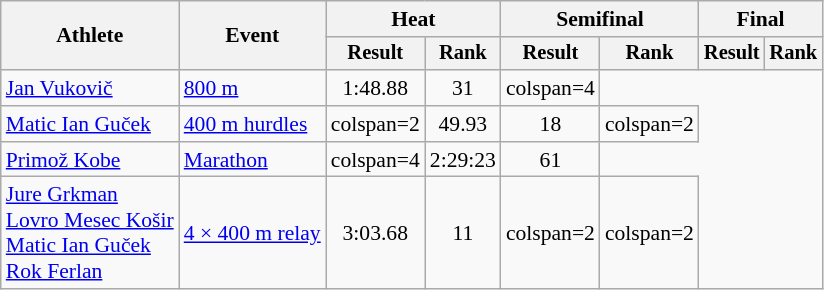<table class="wikitable" style="font-size:90%">
<tr>
<th rowspan="2">Athlete</th>
<th rowspan="2">Event</th>
<th colspan="2">Heat</th>
<th colspan="2">Semifinal</th>
<th colspan="2">Final</th>
</tr>
<tr style="font-size:95%">
<th>Result</th>
<th>Rank</th>
<th>Result</th>
<th>Rank</th>
<th>Result</th>
<th>Rank</th>
</tr>
<tr align=center>
<td align=left><a href='#'>Jan Vukovič</a></td>
<td align=left><a href='#'>800 m</a></td>
<td>1:48.88</td>
<td>31</td>
<td>colspan=4 </td>
</tr>
<tr align=center>
<td align=left><a href='#'>Matic Ian Guček</a></td>
<td align=left><a href='#'>400 m hurdles</a></td>
<td>colspan=2 </td>
<td>49.93</td>
<td>18</td>
<td>colspan=2 </td>
</tr>
<tr align=center>
<td align=left><a href='#'>Primož Kobe</a></td>
<td align=left><a href='#'>Marathon</a></td>
<td>colspan=4 </td>
<td>2:29:23</td>
<td>61</td>
</tr>
<tr align=center>
<td align=left><a href='#'>Jure Grkman</a><br> <a href='#'>Lovro Mesec Košir</a><br> <a href='#'>Matic Ian Guček</a><br> <a href='#'>Rok Ferlan</a></td>
<td align=left><a href='#'>4 × 400 m relay</a></td>
<td>3:03.68  </td>
<td>11</td>
<td>colspan=2 </td>
<td>colspan=2 </td>
</tr>
</table>
